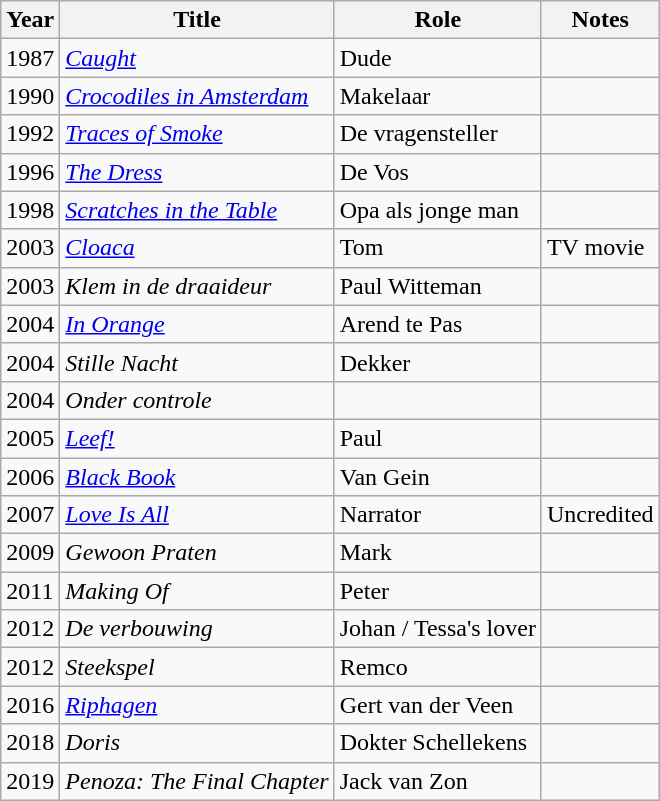<table class="wikitable">
<tr>
<th>Year</th>
<th>Title</th>
<th>Role</th>
<th>Notes</th>
</tr>
<tr>
<td>1987</td>
<td><em><a href='#'>Caught</a></em></td>
<td>Dude</td>
<td></td>
</tr>
<tr>
<td>1990</td>
<td><em><a href='#'>Crocodiles in Amsterdam</a></em></td>
<td>Makelaar</td>
<td></td>
</tr>
<tr>
<td>1992</td>
<td><em><a href='#'>Traces of Smoke</a></em></td>
<td>De vragensteller</td>
<td></td>
</tr>
<tr>
<td>1996</td>
<td><em><a href='#'>The Dress</a></em></td>
<td>De Vos</td>
<td></td>
</tr>
<tr>
<td>1998</td>
<td><em><a href='#'>Scratches in the Table</a></em></td>
<td>Opa als jonge man</td>
<td></td>
</tr>
<tr>
<td>2003</td>
<td><em><a href='#'>Cloaca</a></em></td>
<td>Tom</td>
<td>TV movie</td>
</tr>
<tr>
<td>2003</td>
<td><em>Klem in de draaideur</em></td>
<td>Paul Witteman</td>
<td></td>
</tr>
<tr>
<td>2004</td>
<td><em><a href='#'>In Orange</a></em></td>
<td>Arend te Pas</td>
<td></td>
</tr>
<tr>
<td>2004</td>
<td><em>Stille Nacht</em></td>
<td>Dekker</td>
<td></td>
</tr>
<tr>
<td>2004</td>
<td><em>Onder controle</em></td>
<td></td>
<td></td>
</tr>
<tr>
<td>2005</td>
<td><em><a href='#'>Leef!</a></em></td>
<td>Paul</td>
<td></td>
</tr>
<tr>
<td>2006</td>
<td><em><a href='#'>Black Book</a></em></td>
<td>Van Gein</td>
<td></td>
</tr>
<tr>
<td>2007</td>
<td><em><a href='#'>Love Is All</a></em></td>
<td>Narrator</td>
<td>Uncredited</td>
</tr>
<tr>
<td>2009</td>
<td><em>Gewoon Praten</em></td>
<td>Mark</td>
<td></td>
</tr>
<tr>
<td>2011</td>
<td><em>Making Of</em></td>
<td>Peter</td>
<td></td>
</tr>
<tr>
<td>2012</td>
<td><em>De verbouwing</em></td>
<td>Johan / Tessa's lover</td>
<td></td>
</tr>
<tr>
<td>2012</td>
<td><em>Steekspel</em></td>
<td>Remco</td>
<td></td>
</tr>
<tr>
<td>2016</td>
<td><em><a href='#'>Riphagen</a></em></td>
<td>Gert van der Veen</td>
<td></td>
</tr>
<tr>
<td>2018</td>
<td><em>Doris</em></td>
<td>Dokter Schellekens</td>
<td></td>
</tr>
<tr>
<td>2019</td>
<td><em>Penoza: The Final Chapter</em></td>
<td>Jack van Zon</td>
<td></td>
</tr>
</table>
